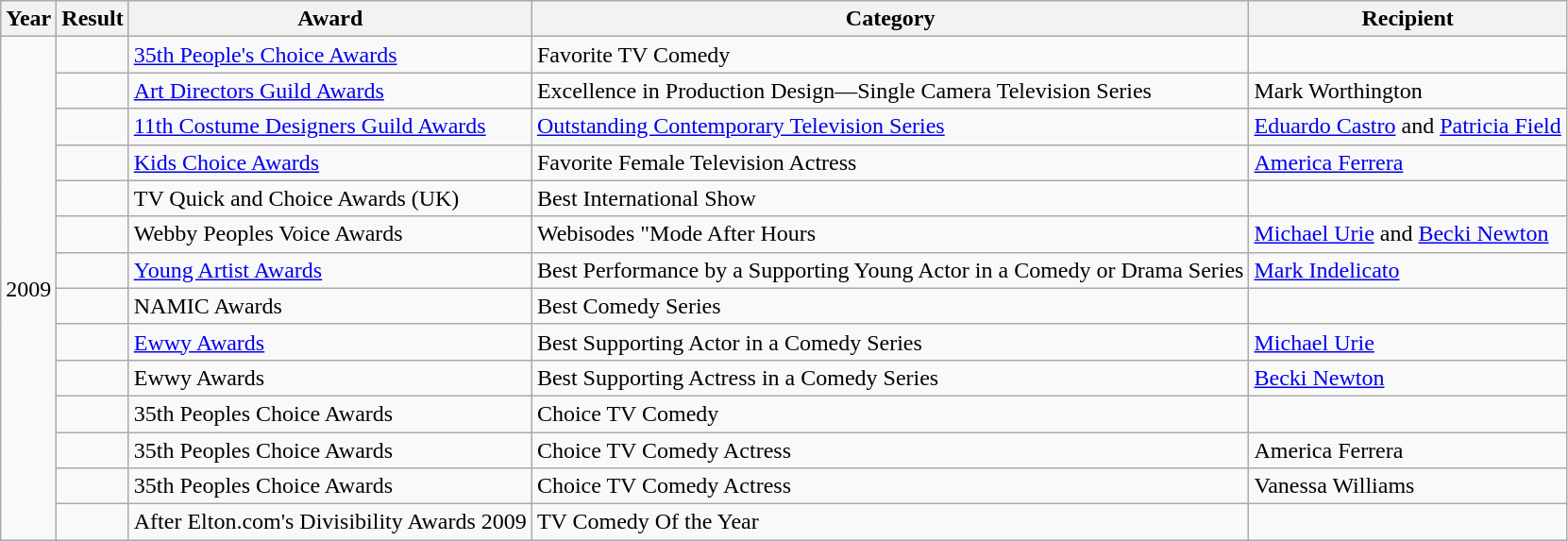<table class="wikitable">
<tr>
<th>Year</th>
<th>Result</th>
<th>Award</th>
<th>Category</th>
<th>Recipient</th>
</tr>
<tr>
<td rowspan="14">2009</td>
<td></td>
<td><a href='#'>35th People's Choice Awards</a></td>
<td>Favorite TV Comedy</td>
<td></td>
</tr>
<tr>
<td></td>
<td><a href='#'>Art Directors Guild Awards</a></td>
<td>Excellence in Production Design—Single Camera Television Series</td>
<td>Mark Worthington</td>
</tr>
<tr>
<td></td>
<td><a href='#'>11th Costume Designers Guild Awards</a></td>
<td><a href='#'>Outstanding Contemporary Television Series</a></td>
<td><a href='#'>Eduardo Castro</a> and <a href='#'>Patricia Field</a></td>
</tr>
<tr>
<td></td>
<td><a href='#'>Kids Choice Awards</a></td>
<td>Favorite Female Television Actress</td>
<td><a href='#'>America Ferrera</a></td>
</tr>
<tr>
<td></td>
<td>TV Quick and Choice Awards (UK)</td>
<td>Best International Show</td>
<td></td>
</tr>
<tr>
<td></td>
<td>Webby Peoples Voice Awards</td>
<td>Webisodes "Mode After Hours</td>
<td><a href='#'>Michael Urie</a> and <a href='#'>Becki Newton</a></td>
</tr>
<tr>
<td></td>
<td><a href='#'>Young Artist Awards</a></td>
<td>Best Performance by a Supporting Young Actor in a Comedy or Drama Series</td>
<td><a href='#'>Mark Indelicato</a></td>
</tr>
<tr>
<td></td>
<td>NAMIC Awards</td>
<td>Best Comedy Series</td>
<td></td>
</tr>
<tr>
<td></td>
<td><a href='#'>Ewwy Awards</a></td>
<td>Best Supporting Actor in a Comedy Series</td>
<td><a href='#'>Michael Urie</a></td>
</tr>
<tr>
<td></td>
<td>Ewwy Awards</td>
<td>Best Supporting Actress in a Comedy Series</td>
<td><a href='#'>Becki Newton</a></td>
</tr>
<tr>
<td></td>
<td>35th Peoples Choice Awards</td>
<td>Choice TV Comedy</td>
<td></td>
</tr>
<tr>
<td></td>
<td>35th Peoples Choice Awards</td>
<td>Choice TV Comedy Actress</td>
<td>America Ferrera</td>
</tr>
<tr>
<td></td>
<td>35th Peoples Choice Awards</td>
<td>Choice TV Comedy Actress</td>
<td>Vanessa Williams</td>
</tr>
<tr>
<td></td>
<td>After Elton.com's Divisibility Awards 2009</td>
<td>TV Comedy Of the Year</td>
<td></td>
</tr>
</table>
